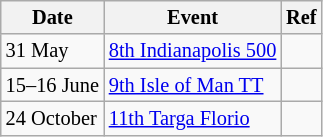<table class="wikitable" style="font-size: 85%">
<tr>
<th>Date</th>
<th>Event</th>
<th>Ref</th>
</tr>
<tr>
<td>31 May</td>
<td><a href='#'>8th Indianapolis 500</a></td>
<td></td>
</tr>
<tr>
<td>15–16 June</td>
<td><a href='#'>9th Isle of Man TT</a></td>
<td></td>
</tr>
<tr>
<td>24 October</td>
<td><a href='#'>11th Targa Florio</a></td>
<td></td>
</tr>
</table>
